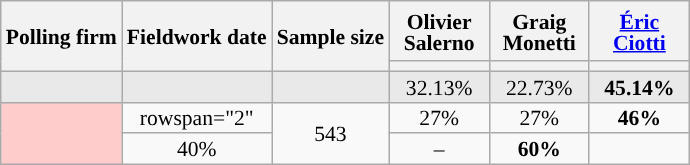<table class="wikitable sortable" style="text-align:center;font-size:90%;line-height:14px">
<tr style="height:40px;">
<th rowspan="2">Polling firm</th>
<th rowspan="2">Fieldwork date</th>
<th rowspan="2">Sample size</th>
<th class="unsortable" style="width:60px">Olivier Salerno<br></th>
<th class="unsortable" style="width:60px">Graig Monetti<br></th>
<th class="unsortable" style="width:60px"><a href='#'>Éric Ciotti</a><br></th>
</tr>
<tr>
<th style="background:"></th>
<th style="background:"></th>
<th style="background:"></th>
</tr>
<tr style="background:#E9E9E9">
<td></td>
<td></td>
<td></td>
<td>32.13%</td>
<td>22.73%</td>
<td style="background-color:#"><strong>45.14%</strong></td>
</tr>
<tr>
<td style="background:#FFCCCC" rowspan="2"></td>
<td>rowspan="2" </td>
<td rowspan="2">543</td>
<td>27%</td>
<td>27%</td>
<td style="background-color:#"><strong>46%</strong></td>
</tr>
<tr>
<td>40%</td>
<td>–</td>
<td style="background-color:#"><strong>60%</strong></td>
</tr>
</table>
